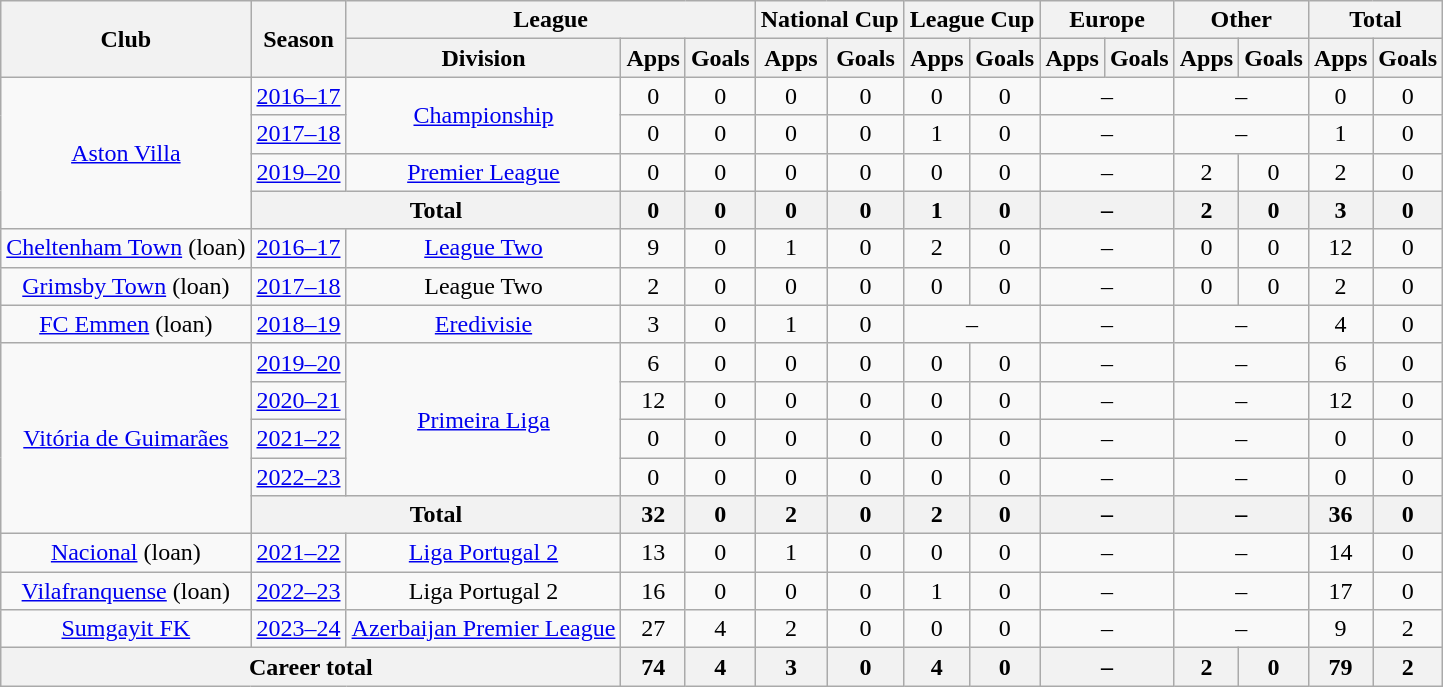<table class=wikitable style=text-align:center>
<tr>
<th rowspan=2>Club</th>
<th rowspan=2>Season</th>
<th colspan=3>League</th>
<th colspan=2>National Cup</th>
<th colspan=2>League Cup</th>
<th colspan=2>Europe</th>
<th colspan=2>Other</th>
<th colspan=2>Total</th>
</tr>
<tr>
<th>Division</th>
<th>Apps</th>
<th>Goals</th>
<th>Apps</th>
<th>Goals</th>
<th>Apps</th>
<th>Goals</th>
<th>Apps</th>
<th>Goals</th>
<th>Apps</th>
<th>Goals</th>
<th>Apps</th>
<th>Goals</th>
</tr>
<tr>
<td rowspan="4"><a href='#'>Aston Villa</a></td>
<td><a href='#'>2016–17</a></td>
<td rowspan="2"><a href='#'>Championship</a></td>
<td>0</td>
<td>0</td>
<td>0</td>
<td>0</td>
<td>0</td>
<td>0</td>
<td colspan="2">–</td>
<td colspan="2">–</td>
<td>0</td>
<td>0</td>
</tr>
<tr>
<td><a href='#'>2017–18</a></td>
<td>0</td>
<td>0</td>
<td>0</td>
<td>0</td>
<td>1</td>
<td>0</td>
<td colspan="2">–</td>
<td colspan="2">–</td>
<td>1</td>
<td>0</td>
</tr>
<tr>
<td><a href='#'>2019–20</a></td>
<td><a href='#'>Premier League</a></td>
<td>0</td>
<td>0</td>
<td>0</td>
<td>0</td>
<td>0</td>
<td>0</td>
<td colspan="2">–</td>
<td>2</td>
<td>0</td>
<td>2</td>
<td>0</td>
</tr>
<tr>
<th colspan="2">Total</th>
<th>0</th>
<th>0</th>
<th>0</th>
<th>0</th>
<th>1</th>
<th>0</th>
<th colspan="2">–</th>
<th>2</th>
<th>0</th>
<th>3</th>
<th>0</th>
</tr>
<tr>
<td><a href='#'>Cheltenham Town</a> (loan)</td>
<td><a href='#'>2016–17</a></td>
<td><a href='#'>League Two</a></td>
<td>9</td>
<td>0</td>
<td>1</td>
<td>0</td>
<td>2</td>
<td>0</td>
<td colspan="2">–</td>
<td>0</td>
<td>0</td>
<td>12</td>
<td>0</td>
</tr>
<tr>
<td><a href='#'>Grimsby Town</a> (loan)</td>
<td><a href='#'>2017–18</a></td>
<td>League Two</td>
<td>2</td>
<td>0</td>
<td>0</td>
<td>0</td>
<td>0</td>
<td>0</td>
<td colspan="2">–</td>
<td>0</td>
<td>0</td>
<td>2</td>
<td>0</td>
</tr>
<tr>
<td><a href='#'>FC Emmen</a> (loan)</td>
<td><a href='#'>2018–19</a></td>
<td><a href='#'>Eredivisie</a></td>
<td>3</td>
<td>0</td>
<td>1</td>
<td>0</td>
<td colspan="2">–</td>
<td colspan="2">–</td>
<td colspan="2">–</td>
<td>4</td>
<td>0</td>
</tr>
<tr>
<td rowspan="5"><a href='#'>Vitória de Guimarães</a></td>
<td><a href='#'>2019–20</a></td>
<td rowspan="4"><a href='#'>Primeira Liga</a></td>
<td>6</td>
<td>0</td>
<td>0</td>
<td>0</td>
<td>0</td>
<td>0</td>
<td colspan="2">–</td>
<td colspan="2">–</td>
<td>6</td>
<td>0</td>
</tr>
<tr>
<td><a href='#'>2020–21</a></td>
<td>12</td>
<td>0</td>
<td>0</td>
<td>0</td>
<td>0</td>
<td>0</td>
<td colspan="2">–</td>
<td colspan="2">–</td>
<td>12</td>
<td>0</td>
</tr>
<tr>
<td><a href='#'>2021–22</a></td>
<td>0</td>
<td>0</td>
<td>0</td>
<td>0</td>
<td>0</td>
<td>0</td>
<td colspan="2">–</td>
<td colspan="2">–</td>
<td>0</td>
<td>0</td>
</tr>
<tr>
<td><a href='#'>2022–23</a></td>
<td>0</td>
<td>0</td>
<td>0</td>
<td>0</td>
<td>0</td>
<td>0</td>
<td colspan="2">–</td>
<td colspan="2">–</td>
<td>0</td>
<td>0</td>
</tr>
<tr>
<th colspan="2">Total</th>
<th>32</th>
<th>0</th>
<th>2</th>
<th>0</th>
<th>2</th>
<th>0</th>
<th colspan="2">–</th>
<th colspan="2">–</th>
<th>36</th>
<th>0</th>
</tr>
<tr>
<td><a href='#'>Nacional</a> (loan)</td>
<td><a href='#'>2021–22</a></td>
<td><a href='#'>Liga Portugal 2</a></td>
<td>13</td>
<td>0</td>
<td>1</td>
<td>0</td>
<td>0</td>
<td>0</td>
<td colspan="2">–</td>
<td colspan="2">–</td>
<td>14</td>
<td>0</td>
</tr>
<tr>
<td><a href='#'>Vilafranquense</a> (loan)</td>
<td><a href='#'>2022–23</a></td>
<td>Liga Portugal 2</td>
<td>16</td>
<td>0</td>
<td>0</td>
<td>0</td>
<td>1</td>
<td>0</td>
<td colspan="2">–</td>
<td colspan="2">–</td>
<td>17</td>
<td>0</td>
</tr>
<tr>
<td><a href='#'>Sumgayit FK</a></td>
<td><a href='#'>2023–24</a></td>
<td><a href='#'>Azerbaijan Premier League</a></td>
<td>27</td>
<td>4</td>
<td>2</td>
<td>0</td>
<td>0</td>
<td>0</td>
<td colspan="2">–</td>
<td colspan="2">–</td>
<td>9</td>
<td>2</td>
</tr>
<tr>
<th colspan="3">Career total</th>
<th>74</th>
<th>4</th>
<th>3</th>
<th>0</th>
<th>4</th>
<th>0</th>
<th colspan="2">–</th>
<th>2</th>
<th>0</th>
<th>79</th>
<th>2</th>
</tr>
</table>
